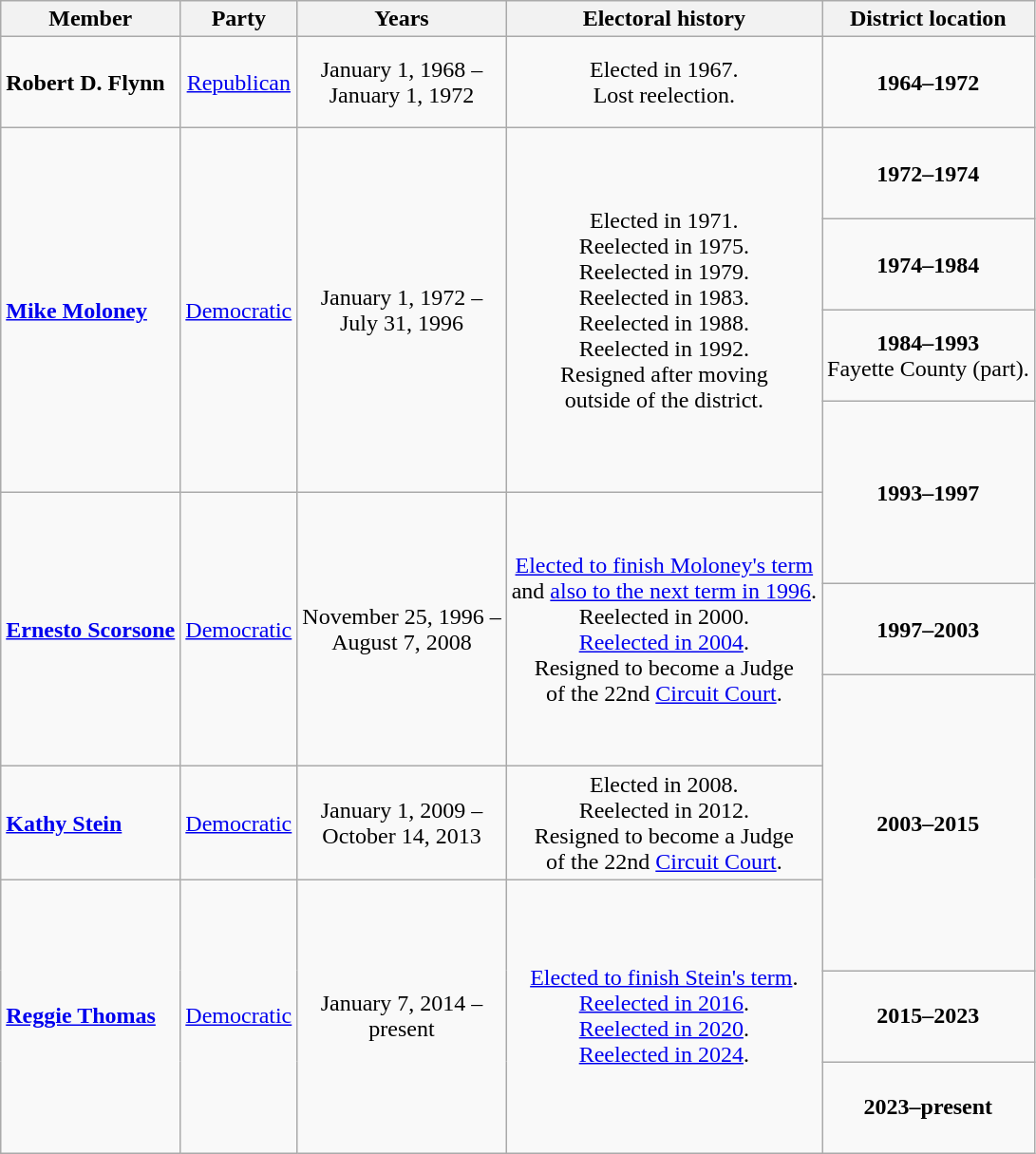<table class=wikitable style="text-align:center">
<tr>
<th>Member</th>
<th>Party</th>
<th>Years</th>
<th>Electoral history</th>
<th>District location</th>
</tr>
<tr style="height:4em">
<td align=left><strong>Robert D. Flynn</strong><br></td>
<td><a href='#'>Republican</a></td>
<td nowrap>January 1, 1968 –<br>January 1, 1972</td>
<td>Elected in 1967.<br>Lost reelection.</td>
<td><strong>1964–1972</strong><br></td>
</tr>
<tr style="height:4em">
<td rowspan=4 align=left><strong><a href='#'>Mike Moloney</a></strong><br></td>
<td rowspan=4 ><a href='#'>Democratic</a></td>
<td rowspan=4 nowrap>January 1, 1972 –<br>July 31, 1996</td>
<td rowspan=4>Elected in 1971.<br>Reelected in 1975.<br>Reelected in 1979.<br>Reelected in 1983.<br>Reelected in 1988.<br>Reelected in 1992.<br>Resigned after moving<br>outside of the district.</td>
<td><strong>1972–1974</strong><br></td>
</tr>
<tr style="height:4em">
<td><strong>1974–1984</strong><br></td>
</tr>
<tr style="height:4em">
<td><strong>1984–1993</strong><br>Fayette County (part).</td>
</tr>
<tr style="height:4em">
<td rowspan=2><strong>1993–1997</strong><br></td>
</tr>
<tr style="height:4em">
<td rowspan=3 align=left><strong><a href='#'>Ernesto Scorsone</a></strong><br></td>
<td rowspan=3 ><a href='#'>Democratic</a></td>
<td rowspan=3 nowrap>November 25, 1996 –<br>August 7, 2008</td>
<td rowspan=3><a href='#'>Elected to finish Moloney's term</a><br>and <a href='#'>also to the next term in 1996</a>.<br>Reelected in 2000.<br><a href='#'>Reelected in 2004</a>.<br>Resigned to become a Judge<br>of the 22nd <a href='#'>Circuit Court</a>.</td>
</tr>
<tr style="height:4em">
<td><strong>1997–2003</strong><br></td>
</tr>
<tr style="height:4em">
<td rowspan=3><strong>2003–2015</strong><br></td>
</tr>
<tr style="height:4em">
<td align=left><strong><a href='#'>Kathy Stein</a></strong><br></td>
<td><a href='#'>Democratic</a></td>
<td nowrap>January 1, 2009 –<br>October 14, 2013</td>
<td>Elected in 2008.<br>Reelected in 2012.<br>Resigned to become a Judge<br>of the 22nd <a href='#'>Circuit Court</a>.</td>
</tr>
<tr style="height:4em">
<td rowspan=3 align=left><strong><a href='#'>Reggie Thomas</a></strong><br></td>
<td rowspan=3 ><a href='#'>Democratic</a></td>
<td rowspan=3 nowrap>January 7, 2014 –<br>present</td>
<td rowspan=3><a href='#'>Elected to finish Stein's term</a>.<br><a href='#'>Reelected in 2016</a>.<br><a href='#'>Reelected in 2020</a>.<br><a href='#'>Reelected in 2024</a>.</td>
</tr>
<tr style="height:4em">
<td><strong>2015–2023</strong><br></td>
</tr>
<tr style="height:4em">
<td><strong>2023–present</strong><br></td>
</tr>
</table>
